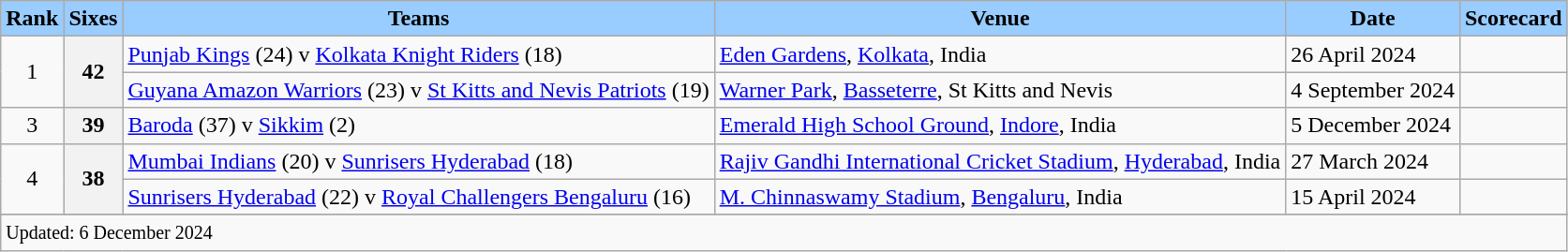<table class="wikitable sortable" style="text-align:centre;">
<tr style="background:#9cf;">
<th scope="col" style="background:#9cf;">Rank</th>
<th scope="col" style="background:#9cf;">Sixes</th>
<th scope="col" style="background:#9cf;">Teams</th>
<th scope="col" style="background:#9cf;">Venue</th>
<th scope="col" style="background:#9cf;">Date</th>
<th scope="col" style="background:#9cf;">Scorecard</th>
</tr>
<tr>
<td align=center rowspan=2>1</td>
<th rowspan=2>42</th>
<td> <a href='#'>Punjab Kings</a> (24) v  <a href='#'>Kolkata Knight Riders</a> (18)</td>
<td><a href='#'>Eden Gardens</a>, <a href='#'>Kolkata</a>, India</td>
<td>26 April 2024</td>
<td></td>
</tr>
<tr>
<td> <a href='#'>Guyana Amazon Warriors</a> (23) v  <a href='#'>St Kitts and Nevis Patriots</a> (19)</td>
<td><a href='#'>Warner Park</a>, <a href='#'>Basseterre</a>, St Kitts and Nevis</td>
<td>4 September 2024</td>
<td></td>
</tr>
<tr>
<td align="center">3</td>
<th>39</th>
<td> <a href='#'>Baroda</a> (37) v  <a href='#'>Sikkim</a> (2)</td>
<td><a href='#'>Emerald High School Ground</a>, <a href='#'>Indore</a>, India</td>
<td>5 December 2024</td>
<td></td>
</tr>
<tr>
<td align=center rowspan=2>4</td>
<th rowspan=2>38</th>
<td> <a href='#'>Mumbai Indians</a> (20) v  <a href='#'>Sunrisers Hyderabad</a> (18)</td>
<td><a href='#'>Rajiv Gandhi International Cricket Stadium</a>, <a href='#'>Hyderabad</a>, India</td>
<td>27 March 2024</td>
<td></td>
</tr>
<tr>
<td> <a href='#'>Sunrisers Hyderabad</a> (22) v  <a href='#'>Royal Challengers Bengaluru</a> (16)</td>
<td><a href='#'>M. Chinnaswamy Stadium</a>, <a href='#'>Bengaluru</a>, India</td>
<td>15 April 2024</td>
<td></td>
</tr>
<tr>
</tr>
<tr class="sortbottom">
<td scope="row" colspan=6><small>Updated: 6 December 2024</small></td>
</tr>
</table>
